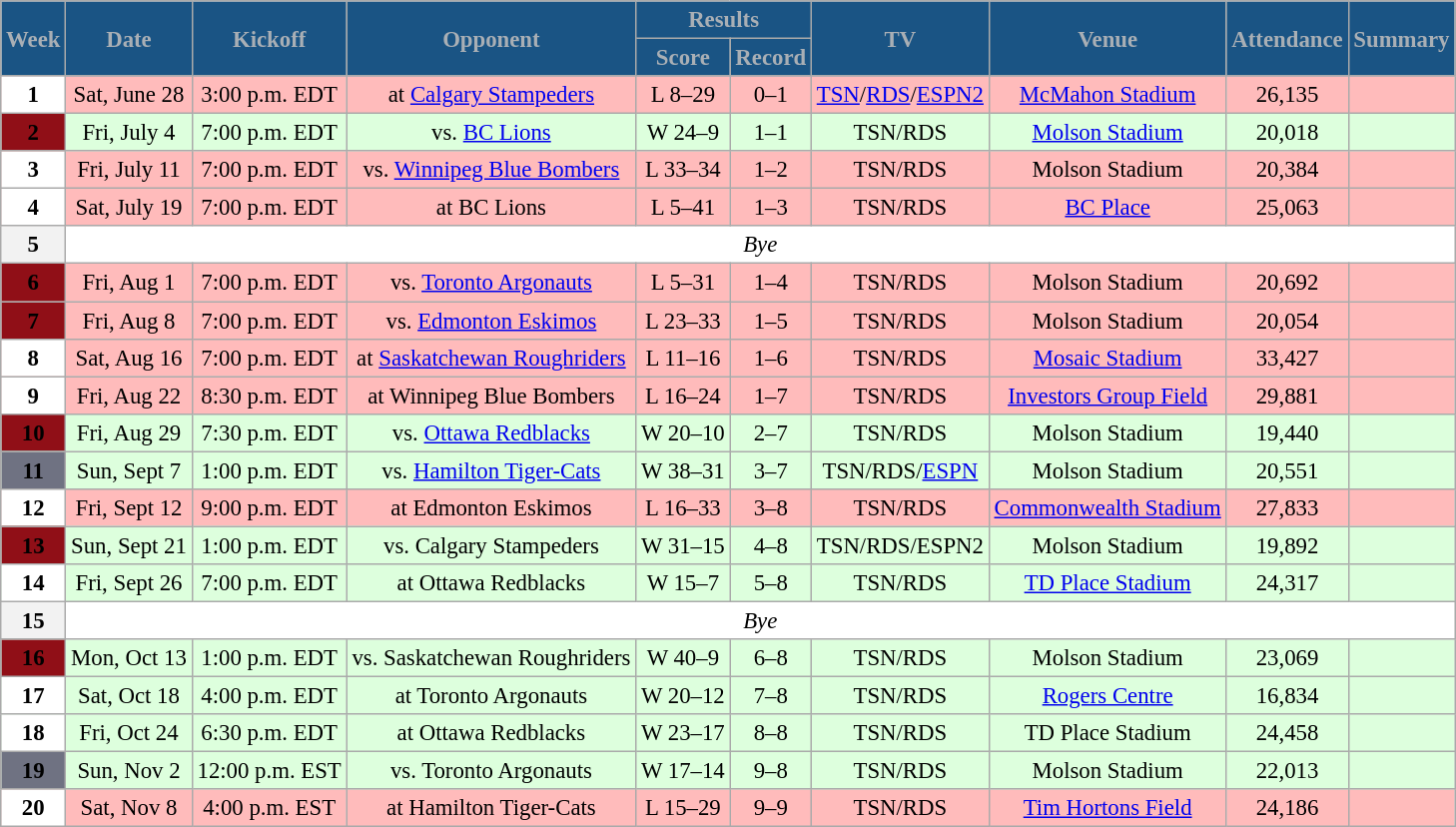<table class="wikitable" style="font-size: 95%;">
<tr>
<th style="background:#1A5484;color:#A9AFB5;" rowspan=2>Week</th>
<th style="background:#1A5484;color:#A9AFB5;" rowspan=2>Date</th>
<th style="background:#1A5484;color:#A9AFB5;" rowspan=2>Kickoff</th>
<th style="background:#1A5484;color:#A9AFB5;" rowspan=2>Opponent</th>
<th style="background:#1A5484;color:#A9AFB5;" colspan=2>Results</th>
<th style="background:#1A5484;color:#A9AFB5;" rowspan=2>TV</th>
<th style="background:#1A5484;color:#A9AFB5;" rowspan=2>Venue</th>
<th style="background:#1A5484;color:#A9AFB5;" rowspan=2>Attendance</th>
<th style="background:#1A5484;color:#A9AFB5;" rowspan=2>Summary</th>
</tr>
<tr>
<th style="background:#1A5484;color:#A9AFB5;">Score</th>
<th style="background:#1A5484;color:#A9AFB5;">Record</th>
</tr>
<tr align="center" bgcolor="#ffbbbb">
<td style="text-align:center; background:white;"><span><strong>1</strong></span></td>
<td align="center">Sat, June 28</td>
<td align="center">3:00 p.m. EDT</td>
<td align="center">at <a href='#'>Calgary Stampeders</a></td>
<td align="center">L 8–29</td>
<td align="center">0–1</td>
<td align="center"><a href='#'>TSN</a>/<a href='#'>RDS</a>/<a href='#'>ESPN2</a></td>
<td align="center"><a href='#'>McMahon Stadium</a></td>
<td align="center">26,135</td>
<td align="center"></td>
</tr>
<tr align="center" bgcolor="#ddffdd">
<td style="text-align:center; background:#900F17;"><span><strong>2</strong></span></td>
<td align="center">Fri, July 4</td>
<td align="center">7:00 p.m. EDT</td>
<td align="center">vs. <a href='#'>BC Lions</a></td>
<td align="center">W 24–9</td>
<td align="center">1–1</td>
<td align="center">TSN/RDS</td>
<td align="center"><a href='#'>Molson Stadium</a></td>
<td align="center">20,018</td>
<td align="center"></td>
</tr>
<tr align="center" bgcolor="#ffbbbb">
<td style="text-align:center; background:white;"><span><strong>3</strong></span></td>
<td align="center">Fri, July 11</td>
<td align="center">7:00 p.m. EDT</td>
<td align="center">vs. <a href='#'>Winnipeg Blue Bombers</a></td>
<td align="center">L 33–34</td>
<td align="center">1–2</td>
<td align="center">TSN/RDS</td>
<td align="center">Molson Stadium</td>
<td align="center">20,384</td>
<td align="center"></td>
</tr>
<tr align="center" bgcolor="#ffbbbb">
<td style="text-align:center; background:white;"><span><strong>4</strong></span></td>
<td align="center">Sat, July 19</td>
<td align="center">7:00 p.m. EDT</td>
<td align="center">at BC Lions</td>
<td align="center">L 5–41</td>
<td align="center">1–3</td>
<td align="center">TSN/RDS</td>
<td align="center"><a href='#'>BC Place</a></td>
<td align="center">25,063</td>
<td align="center"></td>
</tr>
<tr align="center" bgcolor="#ffffff">
<th align="center"><strong>5</strong></th>
<td colspan=9 align="center" valign="middle"><em>Bye</em></td>
</tr>
<tr align="center" bgcolor="#ffbbbb">
<td style="text-align:center; background:#900F17;"><span><strong>6</strong></span></td>
<td align="center">Fri, Aug 1</td>
<td align="center">7:00 p.m. EDT</td>
<td align="center">vs. <a href='#'>Toronto Argonauts</a></td>
<td align="center">L 5–31</td>
<td align="center">1–4</td>
<td align="center">TSN/RDS</td>
<td align="center">Molson Stadium</td>
<td align="center">20,692</td>
<td align="center"></td>
</tr>
<tr align="center" bgcolor="#ffbbbb">
<td style="text-align:center; background:#900F17;"><span><strong>7</strong></span></td>
<td align="center">Fri, Aug 8</td>
<td align="center">7:00 p.m. EDT</td>
<td align="center">vs. <a href='#'>Edmonton Eskimos</a></td>
<td align="center">L 23–33</td>
<td align="center">1–5</td>
<td align="center">TSN/RDS</td>
<td align="center">Molson Stadium</td>
<td align="center">20,054</td>
<td align="center"></td>
</tr>
<tr align="center" bgcolor="#ffbbbb">
<td style="text-align:center; background:white;"><span><strong>8</strong></span></td>
<td align="center">Sat, Aug 16</td>
<td align="center">7:00 p.m. EDT</td>
<td align="center">at <a href='#'>Saskatchewan Roughriders</a></td>
<td align="center">L 11–16</td>
<td align="center">1–6</td>
<td align="center">TSN/RDS</td>
<td align="center"><a href='#'>Mosaic Stadium</a></td>
<td align="center">33,427</td>
<td align="center"></td>
</tr>
<tr align="center" bgcolor="#ffbbbb">
<td style="text-align:center; background:white;"><span><strong>9</strong></span></td>
<td align="center">Fri, Aug 22</td>
<td align="center">8:30 p.m. EDT</td>
<td align="center">at Winnipeg Blue Bombers</td>
<td align="center">L 16–24</td>
<td align="center">1–7</td>
<td align="center">TSN/RDS</td>
<td align="center"><a href='#'>Investors Group Field</a></td>
<td align="center">29,881</td>
<td align="center"></td>
</tr>
<tr align="center" bgcolor="#ddffdd">
<td style="text-align:center; background:#900F17;"><span><strong>10</strong></span></td>
<td align="center">Fri, Aug 29</td>
<td align="center">7:30 p.m. EDT</td>
<td align="center">vs. <a href='#'>Ottawa Redblacks</a></td>
<td align="center">W 20–10</td>
<td align="center">2–7</td>
<td align="center">TSN/RDS</td>
<td align="center">Molson Stadium</td>
<td align="center">19,440</td>
<td align="center"></td>
</tr>
<tr align="center" bgcolor="#ddffdd">
<td style="text-align:center; background:#6F7282;"><span><strong>11</strong></span></td>
<td align="center">Sun, Sept 7</td>
<td align="center">1:00 p.m. EDT</td>
<td align="center">vs. <a href='#'>Hamilton Tiger-Cats</a></td>
<td align="center">W 38–31</td>
<td align="center">3–7</td>
<td align="center">TSN/RDS/<a href='#'>ESPN</a></td>
<td align="center">Molson Stadium</td>
<td align="center">20,551</td>
<td align="center"></td>
</tr>
<tr align="center" bgcolor="#ffbbbb">
<td style="text-align:center; background:white;"><span><strong>12</strong></span></td>
<td align="center">Fri, Sept 12</td>
<td align="center">9:00 p.m. EDT</td>
<td align="center">at Edmonton Eskimos</td>
<td align="center">L 16–33</td>
<td align="center">3–8</td>
<td align="center">TSN/RDS</td>
<td align="center"><a href='#'>Commonwealth Stadium</a></td>
<td align="center">27,833</td>
<td align="center"></td>
</tr>
<tr align="center" bgcolor="#ddffdd">
<td style="text-align:center; background:#900F17;"><span><strong>13</strong></span></td>
<td align="center">Sun, Sept 21</td>
<td align="center">1:00 p.m. EDT</td>
<td align="center">vs. Calgary Stampeders</td>
<td align="center">W 31–15</td>
<td align="center">4–8</td>
<td align="center">TSN/RDS/ESPN2</td>
<td align="center">Molson Stadium</td>
<td align="center">19,892</td>
<td align="center"></td>
</tr>
<tr align="center" bgcolor="#ddffdd">
<td style="text-align:center; background:white;"><span><strong>14</strong></span></td>
<td align="center">Fri, Sept 26</td>
<td align="center">7:00 p.m. EDT</td>
<td align="center">at Ottawa Redblacks</td>
<td align="center">W 15–7</td>
<td align="center">5–8</td>
<td align="center">TSN/RDS</td>
<td align="center"><a href='#'>TD Place Stadium</a></td>
<td align="center">24,317</td>
<td align="center"></td>
</tr>
<tr align="center" bgcolor="#ffffff">
<th align="center"><strong>15</strong></th>
<td colspan=9 align="center" valign="middle"><em>Bye</em></td>
</tr>
<tr align="center" bgcolor="#ddffdd">
<td style="text-align:center; background:#900F17;"><span><strong>16</strong></span></td>
<td align="center">Mon, Oct 13</td>
<td align="center">1:00 p.m. EDT</td>
<td align="center">vs. Saskatchewan Roughriders</td>
<td align="center">W 40–9</td>
<td align="center">6–8</td>
<td align="center">TSN/RDS</td>
<td align="center">Molson Stadium</td>
<td align="center">23,069</td>
<td align="center"></td>
</tr>
<tr align="center" bgcolor="#ddffdd">
<td style="text-align:center; background:white;"><span><strong>17</strong></span></td>
<td align="center">Sat, Oct 18</td>
<td align="center">4:00 p.m. EDT</td>
<td align="center">at Toronto Argonauts</td>
<td align="center">W 20–12</td>
<td align="center">7–8</td>
<td align="center">TSN/RDS</td>
<td align="center"><a href='#'>Rogers Centre</a></td>
<td align="center">16,834</td>
<td align="center"></td>
</tr>
<tr align="center" bgcolor="#ddffdd">
<td style="text-align:center; background:white;"><span><strong>18</strong></span></td>
<td align="center">Fri, Oct 24</td>
<td align="center">6:30 p.m. EDT</td>
<td align="center">at Ottawa Redblacks</td>
<td align="center">W 23–17</td>
<td align="center">8–8</td>
<td align="center">TSN/RDS</td>
<td align="center">TD Place Stadium</td>
<td align="center">24,458</td>
<td align="center"></td>
</tr>
<tr align="center" bgcolor="#ddffdd">
<td style="text-align:center; background:#6F7282;"><span><strong>19</strong></span></td>
<td align="center">Sun, Nov 2</td>
<td align="center">12:00 p.m. EST</td>
<td align="center">vs. Toronto Argonauts</td>
<td align="center">W 17–14</td>
<td align="center">9–8</td>
<td align="center">TSN/RDS</td>
<td align="center">Molson Stadium</td>
<td align="center">22,013</td>
<td align="center"></td>
</tr>
<tr align="center" bgcolor="#ffbbbb">
<td style="text-align:center; background:white;"><span><strong>20</strong></span></td>
<td align="center">Sat, Nov 8</td>
<td align="center">4:00 p.m. EST</td>
<td align="center">at Hamilton Tiger-Cats</td>
<td align="center">L 15–29</td>
<td align="center">9–9</td>
<td align="center">TSN/RDS</td>
<td align="center"><a href='#'>Tim Hortons Field</a></td>
<td align="center">24,186</td>
<td align="center"></td>
</tr>
</table>
